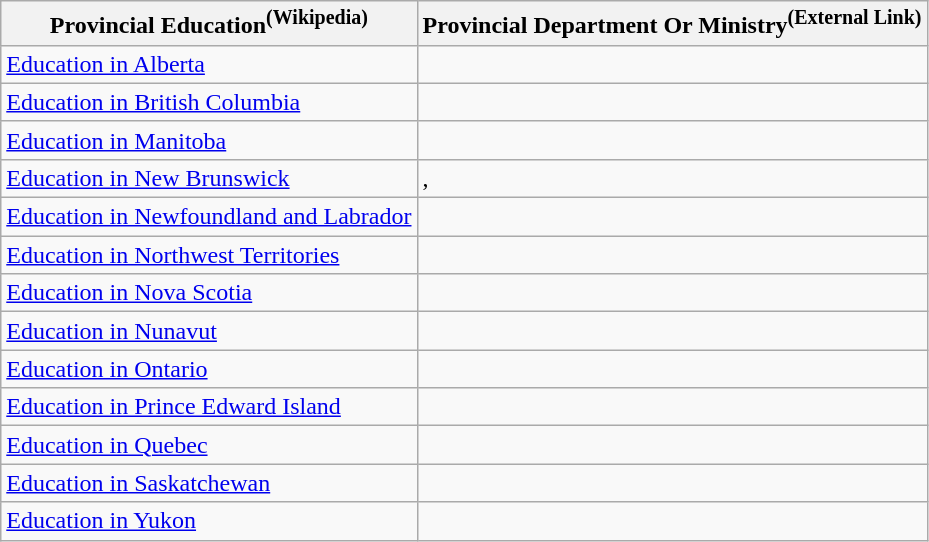<table class="wikitable">
<tr>
<th>Provincial Education<sup>(Wikipedia)</sup></th>
<th>Provincial Department Or Ministry<sup>(External Link)</sup></th>
</tr>
<tr>
<td><a href='#'>Education in Alberta</a></td>
<td></td>
</tr>
<tr>
<td><a href='#'>Education in British Columbia</a></td>
<td></td>
</tr>
<tr>
<td><a href='#'>Education in Manitoba</a></td>
<td></td>
</tr>
<tr>
<td><a href='#'>Education in New Brunswick</a></td>
<td>, </td>
</tr>
<tr>
<td><a href='#'>Education in Newfoundland and Labrador</a></td>
<td></td>
</tr>
<tr>
<td><a href='#'>Education in Northwest Territories</a></td>
<td></td>
</tr>
<tr>
<td><a href='#'>Education in Nova Scotia</a></td>
<td></td>
</tr>
<tr>
<td><a href='#'>Education in Nunavut</a></td>
<td></td>
</tr>
<tr>
<td><a href='#'>Education in Ontario</a></td>
<td></td>
</tr>
<tr>
<td><a href='#'>Education in Prince Edward Island</a></td>
<td></td>
</tr>
<tr>
<td><a href='#'>Education in Quebec</a></td>
<td></td>
</tr>
<tr>
<td><a href='#'>Education in Saskatchewan</a></td>
<td></td>
</tr>
<tr>
<td><a href='#'>Education in Yukon</a></td>
<td></td>
</tr>
</table>
